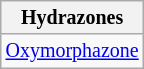<table class="wikitable" style="font-size:smaller; text-align:center">
<tr>
<th colspan="5">Hydrazones</th>
</tr>
<tr>
<td> <a href='#'>Oxymorphazone</a></td>
</tr>
</table>
